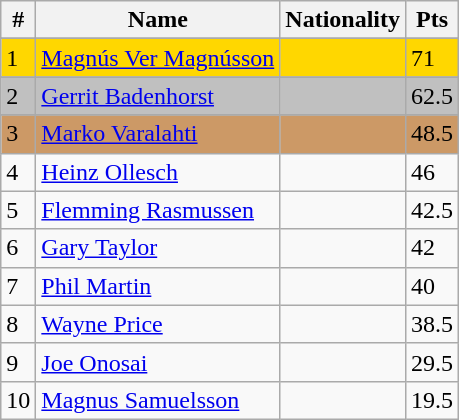<table class="wikitable">
<tr>
<th>#</th>
<th>Name</th>
<th>Nationality</th>
<th>Pts</th>
</tr>
<tr>
</tr>
<tr style="background:gold;">
<td>1</td>
<td><a href='#'>Magnús Ver Magnússon</a></td>
<td></td>
<td>71</td>
</tr>
<tr>
</tr>
<tr style="background:silver;">
<td>2</td>
<td><a href='#'>Gerrit Badenhorst</a></td>
<td></td>
<td>62.5</td>
</tr>
<tr>
</tr>
<tr style="background:#c96;">
<td>3</td>
<td><a href='#'>Marko Varalahti</a></td>
<td></td>
<td>48.5</td>
</tr>
<tr>
<td>4</td>
<td><a href='#'>Heinz Ollesch</a></td>
<td></td>
<td>46</td>
</tr>
<tr>
<td>5</td>
<td><a href='#'>Flemming Rasmussen</a></td>
<td></td>
<td>42.5</td>
</tr>
<tr>
<td>6</td>
<td><a href='#'>Gary Taylor</a></td>
<td></td>
<td>42</td>
</tr>
<tr>
<td>7</td>
<td><a href='#'>Phil Martin</a></td>
<td></td>
<td>40</td>
</tr>
<tr>
<td>8</td>
<td><a href='#'>Wayne Price</a></td>
<td></td>
<td>38.5</td>
</tr>
<tr>
<td>9</td>
<td><a href='#'>Joe Onosai</a></td>
<td></td>
<td>29.5</td>
</tr>
<tr>
<td>10</td>
<td><a href='#'>Magnus Samuelsson</a></td>
<td></td>
<td>19.5</td>
</tr>
</table>
